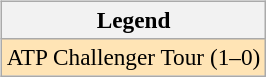<table>
<tr valign=top>
<td><br><table class="wikitable" style=font-size:97%>
<tr>
<th>Legend</th>
</tr>
<tr style="background:moccasin;">
<td>ATP Challenger Tour (1–0)</td>
</tr>
</table>
</td>
<td></td>
</tr>
</table>
